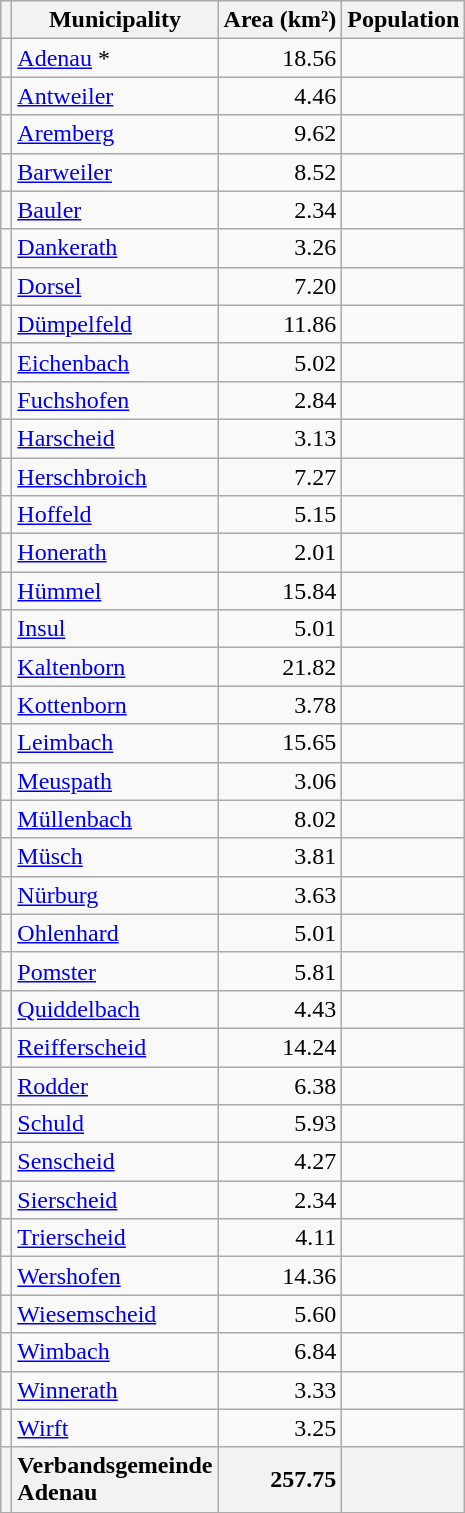<table class="wikitable sortable" style="text-align:right;">
<tr>
<th class="unsortable"></th>
<th>Municipality</th>
<th>Area (km²)</th>
<th>Population</th>
</tr>
<tr>
<td></td>
<td style="text-align:left;"><a href='#'>Adenau</a> *</td>
<td>18.56</td>
<td></td>
</tr>
<tr>
<td></td>
<td style="text-align:left;"><a href='#'>Antweiler</a></td>
<td>4.46</td>
<td></td>
</tr>
<tr>
<td></td>
<td style="text-align:left;"><a href='#'>Aremberg</a></td>
<td>9.62</td>
<td></td>
</tr>
<tr>
<td></td>
<td style="text-align:left;"><a href='#'>Barweiler</a></td>
<td>8.52</td>
<td></td>
</tr>
<tr>
<td></td>
<td style="text-align:left;"><a href='#'>Bauler</a></td>
<td>2.34</td>
<td></td>
</tr>
<tr>
<td></td>
<td style="text-align:left;"><a href='#'>Dankerath</a></td>
<td>3.26</td>
<td></td>
</tr>
<tr>
<td></td>
<td style="text-align:left;"><a href='#'>Dorsel</a></td>
<td>7.20</td>
<td></td>
</tr>
<tr>
<td></td>
<td style="text-align:left;"><a href='#'>Dümpelfeld</a></td>
<td>11.86</td>
<td></td>
</tr>
<tr>
<td></td>
<td style="text-align:left;"><a href='#'>Eichenbach</a></td>
<td>5.02</td>
<td></td>
</tr>
<tr>
<td></td>
<td style="text-align:left;"><a href='#'>Fuchshofen</a></td>
<td>2.84</td>
<td></td>
</tr>
<tr>
<td></td>
<td style="text-align:left;"><a href='#'>Harscheid</a></td>
<td>3.13</td>
<td></td>
</tr>
<tr>
<td></td>
<td style="text-align:left;"><a href='#'>Herschbroich</a></td>
<td>7.27</td>
<td></td>
</tr>
<tr>
<td></td>
<td style="text-align:left;"><a href='#'>Hoffeld</a></td>
<td>5.15</td>
<td></td>
</tr>
<tr>
<td></td>
<td style="text-align:left;"><a href='#'>Honerath</a></td>
<td>2.01</td>
<td></td>
</tr>
<tr>
<td></td>
<td style="text-align:left;"><a href='#'>Hümmel</a></td>
<td>15.84</td>
<td></td>
</tr>
<tr>
<td></td>
<td style="text-align:left;"><a href='#'>Insul</a></td>
<td>5.01</td>
<td></td>
</tr>
<tr>
<td></td>
<td style="text-align:left;"><a href='#'>Kaltenborn</a></td>
<td>21.82</td>
<td></td>
</tr>
<tr>
<td></td>
<td style="text-align:left;"><a href='#'>Kottenborn</a></td>
<td>3.78</td>
<td></td>
</tr>
<tr>
<td></td>
<td style="text-align:left;"><a href='#'>Leimbach</a></td>
<td>15.65</td>
<td></td>
</tr>
<tr>
<td></td>
<td style="text-align:left;"><a href='#'>Meuspath</a></td>
<td>3.06</td>
<td></td>
</tr>
<tr>
<td></td>
<td style="text-align:left;"><a href='#'>Müllenbach</a></td>
<td>8.02</td>
<td></td>
</tr>
<tr>
<td></td>
<td style="text-align:left;"><a href='#'>Müsch</a></td>
<td>3.81</td>
<td></td>
</tr>
<tr>
<td></td>
<td style="text-align:left;"><a href='#'>Nürburg</a></td>
<td>3.63</td>
<td></td>
</tr>
<tr>
<td></td>
<td style="text-align:left;"><a href='#'>Ohlenhard</a></td>
<td>5.01</td>
<td></td>
</tr>
<tr>
<td></td>
<td style="text-align:left;"><a href='#'>Pomster</a></td>
<td>5.81</td>
<td></td>
</tr>
<tr>
<td></td>
<td style="text-align:left;"><a href='#'>Quiddelbach</a></td>
<td>4.43</td>
<td></td>
</tr>
<tr>
<td></td>
<td style="text-align:left;"><a href='#'>Reifferscheid</a></td>
<td>14.24</td>
<td></td>
</tr>
<tr>
<td></td>
<td style="text-align:left;"><a href='#'>Rodder</a></td>
<td>6.38</td>
<td></td>
</tr>
<tr>
<td></td>
<td style="text-align:left;"><a href='#'>Schuld</a></td>
<td>5.93</td>
<td></td>
</tr>
<tr>
<td></td>
<td style="text-align:left;"><a href='#'>Senscheid</a></td>
<td>4.27</td>
<td></td>
</tr>
<tr>
<td></td>
<td style="text-align:left;"><a href='#'>Sierscheid</a></td>
<td>2.34</td>
<td></td>
</tr>
<tr>
<td></td>
<td style="text-align:left;"><a href='#'>Trierscheid</a></td>
<td>4.11</td>
<td></td>
</tr>
<tr>
<td></td>
<td style="text-align:left;"><a href='#'>Wershofen</a></td>
<td>14.36</td>
<td></td>
</tr>
<tr>
<td></td>
<td style="text-align:left;"><a href='#'>Wiesemscheid</a></td>
<td>5.60</td>
<td></td>
</tr>
<tr>
<td></td>
<td style="text-align:left;"><a href='#'>Wimbach</a></td>
<td>6.84</td>
<td></td>
</tr>
<tr>
<td></td>
<td style="text-align:left;"><a href='#'>Winnerath</a></td>
<td>3.33</td>
<td></td>
</tr>
<tr>
<td></td>
<td style="text-align:left;"><a href='#'>Wirft</a></td>
<td>3.25</td>
<td></td>
</tr>
<tr>
<th></th>
<th style="text-align:left;"><strong>Verbandsgemeinde<br>Adenau</strong></th>
<th style="text-align:right;"><strong>257.75</strong></th>
<th style="text-align:right;"><strong></strong></th>
</tr>
</table>
